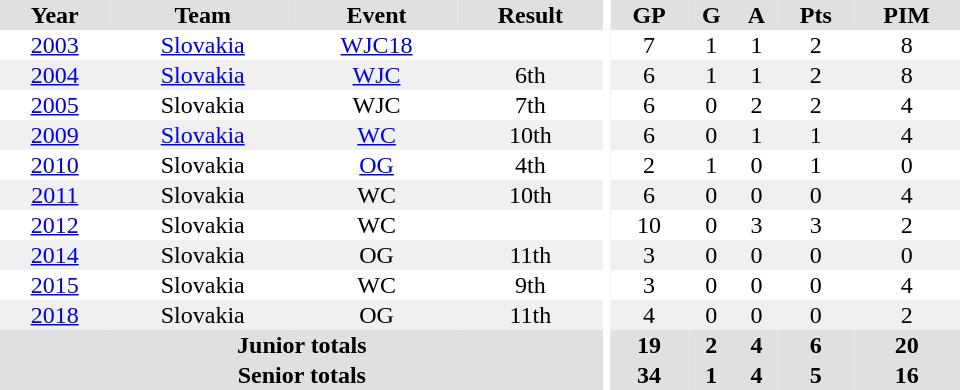<table border="0" cellpadding="1" cellspacing="0" ID="Table3" style="text-align:center; width:40em">
<tr ALIGN="center" bgcolor="#e0e0e0">
<th>Year</th>
<th>Team</th>
<th>Event</th>
<th>Result</th>
<th rowspan="99" bgcolor="#ffffff"></th>
<th>GP</th>
<th>G</th>
<th>A</th>
<th>Pts</th>
<th>PIM</th>
</tr>
<tr>
<td><a href='#'>2003</a></td>
<td><a href='#'>Slovakia</a></td>
<td><a href='#'>WJC18</a></td>
<td></td>
<td>7</td>
<td>1</td>
<td>1</td>
<td>2</td>
<td>8</td>
</tr>
<tr bgcolor="#f0f0f0">
<td><a href='#'>2004</a></td>
<td><a href='#'>Slovakia</a></td>
<td><a href='#'>WJC</a></td>
<td>6th</td>
<td>6</td>
<td>1</td>
<td>1</td>
<td>2</td>
<td>8</td>
</tr>
<tr>
<td><a href='#'>2005</a></td>
<td>Slovakia</td>
<td>WJC</td>
<td>7th</td>
<td>6</td>
<td>0</td>
<td>2</td>
<td>2</td>
<td>4</td>
</tr>
<tr bgcolor="#f0f0f0">
<td><a href='#'>2009</a></td>
<td><a href='#'>Slovakia</a></td>
<td><a href='#'>WC</a></td>
<td>10th</td>
<td>6</td>
<td>0</td>
<td>1</td>
<td>1</td>
<td>4</td>
</tr>
<tr>
<td><a href='#'>2010</a></td>
<td>Slovakia</td>
<td><a href='#'>OG</a></td>
<td>4th</td>
<td>2</td>
<td>1</td>
<td>0</td>
<td>1</td>
<td>0</td>
</tr>
<tr bgcolor="#f0f0f0">
<td><a href='#'>2011</a></td>
<td>Slovakia</td>
<td>WC</td>
<td>10th</td>
<td>6</td>
<td>0</td>
<td>0</td>
<td>0</td>
<td>4</td>
</tr>
<tr>
<td><a href='#'>2012</a></td>
<td>Slovakia</td>
<td>WC</td>
<td></td>
<td>10</td>
<td>0</td>
<td>3</td>
<td>3</td>
<td>2</td>
</tr>
<tr bgcolor="#f0f0f0">
<td><a href='#'>2014</a></td>
<td>Slovakia</td>
<td>OG</td>
<td>11th</td>
<td>3</td>
<td>0</td>
<td>0</td>
<td>0</td>
<td>0</td>
</tr>
<tr>
<td><a href='#'>2015</a></td>
<td>Slovakia</td>
<td>WC</td>
<td>9th</td>
<td>3</td>
<td>0</td>
<td>0</td>
<td>0</td>
<td>4</td>
</tr>
<tr bgcolor="#f0f0f0">
<td><a href='#'>2018</a></td>
<td>Slovakia</td>
<td>OG</td>
<td>11th</td>
<td>4</td>
<td>0</td>
<td>0</td>
<td>0</td>
<td>2</td>
</tr>
<tr bgcolor="#e0e0e0">
<th colspan="4">Junior totals</th>
<th>19</th>
<th>2</th>
<th>4</th>
<th>6</th>
<th>20</th>
</tr>
<tr bgcolor="#e0e0e0">
<th colspan="4">Senior totals</th>
<th>34</th>
<th>1</th>
<th>4</th>
<th>5</th>
<th>16</th>
</tr>
</table>
